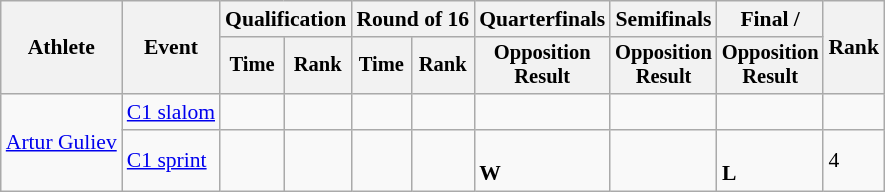<table class="wikitable" style="font-size:90%;">
<tr>
<th rowspan=2>Athlete</th>
<th rowspan=2>Event</th>
<th colspan=2>Qualification</th>
<th colspan=2>Round of 16</th>
<th>Quarterfinals</th>
<th>Semifinals</th>
<th>Final / </th>
<th rowspan=2>Rank</th>
</tr>
<tr style="font-size:95%">
<th>Time</th>
<th>Rank</th>
<th>Time</th>
<th>Rank</th>
<th>Opposition <br>Result</th>
<th>Opposition <br>Result</th>
<th>Opposition <br>Result</th>
</tr>
<tr align=center>
<td rowspan=2 align=left><a href='#'>Artur Guliev</a></td>
<td align=left><a href='#'>C1 slalom</a></td>
<td></td>
<td></td>
<td></td>
<td></td>
<td></td>
<td></td>
<td></td>
<td></td>
</tr>
<tr>
<td align=left><a href='#'>C1 sprint</a></td>
<td></td>
<td></td>
<td></td>
<td></td>
<td><br><strong>W</strong></td>
<td></td>
<td><br><strong>L</strong></td>
<td>4</td>
</tr>
</table>
